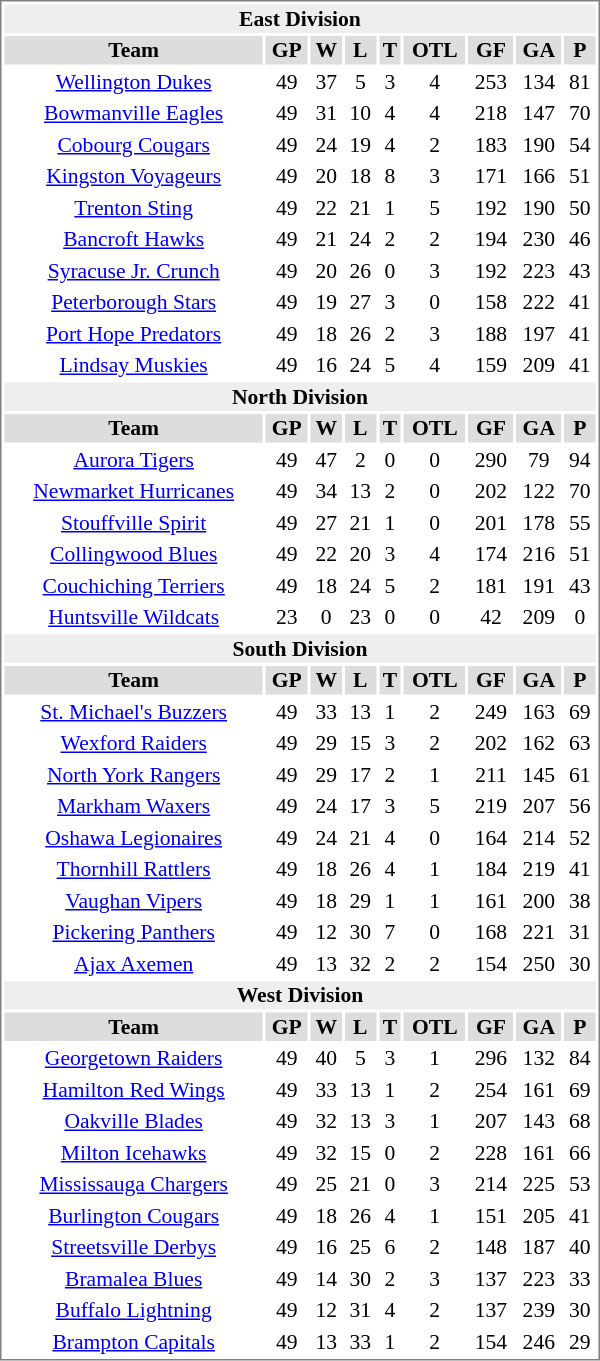<table cellpadding="0">
<tr align="left" style="vertical-align: top">
<td></td>
<td><br><table cellpadding="1" width="400px" style="font-size: 90%; border: 1px solid gray;">
<tr align="center"  bgcolor="#eeeeee">
<td colspan="11"><strong>East Division</strong></td>
</tr>
<tr align="center"  bgcolor="#dddddd">
<td><strong>Team</strong></td>
<td><strong>GP</strong></td>
<td><strong>W</strong></td>
<td><strong>L</strong></td>
<td><strong>T</strong></td>
<td><strong>OTL</strong></td>
<td><strong>GF</strong></td>
<td><strong>GA</strong></td>
<td><strong>P</strong></td>
</tr>
<tr align="center">
<td><a href='#'>Wellington Dukes</a></td>
<td>49</td>
<td>37</td>
<td>5</td>
<td>3</td>
<td>4</td>
<td>253</td>
<td>134</td>
<td>81</td>
</tr>
<tr align="center">
<td><a href='#'>Bowmanville Eagles</a></td>
<td>49</td>
<td>31</td>
<td>10</td>
<td>4</td>
<td>4</td>
<td>218</td>
<td>147</td>
<td>70</td>
</tr>
<tr align="center">
<td><a href='#'>Cobourg Cougars</a></td>
<td>49</td>
<td>24</td>
<td>19</td>
<td>4</td>
<td>2</td>
<td>183</td>
<td>190</td>
<td>54</td>
</tr>
<tr align="center">
<td><a href='#'>Kingston Voyageurs</a></td>
<td>49</td>
<td>20</td>
<td>18</td>
<td>8</td>
<td>3</td>
<td>171</td>
<td>166</td>
<td>51</td>
</tr>
<tr align="center">
<td><a href='#'>Trenton Sting</a></td>
<td>49</td>
<td>22</td>
<td>21</td>
<td>1</td>
<td>5</td>
<td>192</td>
<td>190</td>
<td>50</td>
</tr>
<tr align="center">
<td><a href='#'>Bancroft Hawks</a></td>
<td>49</td>
<td>21</td>
<td>24</td>
<td>2</td>
<td>2</td>
<td>194</td>
<td>230</td>
<td>46</td>
</tr>
<tr align="center">
<td><a href='#'>Syracuse Jr. Crunch</a></td>
<td>49</td>
<td>20</td>
<td>26</td>
<td>0</td>
<td>3</td>
<td>192</td>
<td>223</td>
<td>43</td>
</tr>
<tr align="center">
<td><a href='#'>Peterborough Stars</a></td>
<td>49</td>
<td>19</td>
<td>27</td>
<td>3</td>
<td>0</td>
<td>158</td>
<td>222</td>
<td>41</td>
</tr>
<tr align="center">
<td><a href='#'>Port Hope Predators</a></td>
<td>49</td>
<td>18</td>
<td>26</td>
<td>2</td>
<td>3</td>
<td>188</td>
<td>197</td>
<td>41</td>
</tr>
<tr align="center">
<td><a href='#'>Lindsay Muskies</a></td>
<td>49</td>
<td>16</td>
<td>24</td>
<td>5</td>
<td>4</td>
<td>159</td>
<td>209</td>
<td>41</td>
</tr>
<tr align="center"  bgcolor="#eeeeee">
<td colspan="11"><strong>North Division</strong></td>
</tr>
<tr align="center"  bgcolor="#dddddd">
<td><strong>Team</strong></td>
<td><strong>GP</strong></td>
<td><strong>W</strong></td>
<td><strong>L</strong></td>
<td><strong>T</strong></td>
<td><strong>OTL</strong></td>
<td><strong>GF</strong></td>
<td><strong>GA</strong></td>
<td><strong>P</strong></td>
</tr>
<tr align="center">
<td><a href='#'>Aurora Tigers</a></td>
<td>49</td>
<td>47</td>
<td>2</td>
<td>0</td>
<td>0</td>
<td>290</td>
<td>79</td>
<td>94</td>
</tr>
<tr align="center">
<td><a href='#'>Newmarket Hurricanes</a></td>
<td>49</td>
<td>34</td>
<td>13</td>
<td>2</td>
<td>0</td>
<td>202</td>
<td>122</td>
<td>70</td>
</tr>
<tr align="center">
<td><a href='#'>Stouffville Spirit</a></td>
<td>49</td>
<td>27</td>
<td>21</td>
<td>1</td>
<td>0</td>
<td>201</td>
<td>178</td>
<td>55</td>
</tr>
<tr align="center">
<td><a href='#'>Collingwood Blues</a></td>
<td>49</td>
<td>22</td>
<td>20</td>
<td>3</td>
<td>4</td>
<td>174</td>
<td>216</td>
<td>51</td>
</tr>
<tr align="center">
<td><a href='#'>Couchiching Terriers</a></td>
<td>49</td>
<td>18</td>
<td>24</td>
<td>5</td>
<td>2</td>
<td>181</td>
<td>191</td>
<td>43</td>
</tr>
<tr align="center">
<td><a href='#'>Huntsville Wildcats</a></td>
<td>23</td>
<td>0</td>
<td>23</td>
<td>0</td>
<td>0</td>
<td>42</td>
<td>209</td>
<td>0</td>
</tr>
<tr align="center"  bgcolor="#eeeeee">
<td colspan="11"><strong>South Division</strong></td>
</tr>
<tr align="center"  bgcolor="#dddddd">
<td><strong>Team</strong></td>
<td><strong>GP</strong></td>
<td><strong>W</strong></td>
<td><strong>L</strong></td>
<td><strong>T</strong></td>
<td><strong>OTL</strong></td>
<td><strong>GF</strong></td>
<td><strong>GA</strong></td>
<td><strong>P</strong></td>
</tr>
<tr align="center">
<td><a href='#'>St. Michael's Buzzers</a></td>
<td>49</td>
<td>33</td>
<td>13</td>
<td>1</td>
<td>2</td>
<td>249</td>
<td>163</td>
<td>69</td>
</tr>
<tr align="center">
<td><a href='#'>Wexford Raiders</a></td>
<td>49</td>
<td>29</td>
<td>15</td>
<td>3</td>
<td>2</td>
<td>202</td>
<td>162</td>
<td>63</td>
</tr>
<tr align="center">
<td><a href='#'>North York Rangers</a></td>
<td>49</td>
<td>29</td>
<td>17</td>
<td>2</td>
<td>1</td>
<td>211</td>
<td>145</td>
<td>61</td>
</tr>
<tr align="center">
<td><a href='#'>Markham Waxers</a></td>
<td>49</td>
<td>24</td>
<td>17</td>
<td>3</td>
<td>5</td>
<td>219</td>
<td>207</td>
<td>56</td>
</tr>
<tr align="center">
<td><a href='#'>Oshawa Legionaires</a></td>
<td>49</td>
<td>24</td>
<td>21</td>
<td>4</td>
<td>0</td>
<td>164</td>
<td>214</td>
<td>52</td>
</tr>
<tr align="center">
<td><a href='#'>Thornhill Rattlers</a></td>
<td>49</td>
<td>18</td>
<td>26</td>
<td>4</td>
<td>1</td>
<td>184</td>
<td>219</td>
<td>41</td>
</tr>
<tr align="center">
<td><a href='#'>Vaughan Vipers</a></td>
<td>49</td>
<td>18</td>
<td>29</td>
<td>1</td>
<td>1</td>
<td>161</td>
<td>200</td>
<td>38</td>
</tr>
<tr align="center">
<td><a href='#'>Pickering Panthers</a></td>
<td>49</td>
<td>12</td>
<td>30</td>
<td>7</td>
<td>0</td>
<td>168</td>
<td>221</td>
<td>31</td>
</tr>
<tr align="center">
<td><a href='#'>Ajax Axemen</a></td>
<td>49</td>
<td>13</td>
<td>32</td>
<td>2</td>
<td>2</td>
<td>154</td>
<td>250</td>
<td>30</td>
</tr>
<tr align="center"  bgcolor="#eeeeee">
<td colspan="11"><strong>West Division</strong></td>
</tr>
<tr align="center"  bgcolor="#dddddd">
<td><strong>Team</strong></td>
<td><strong>GP</strong></td>
<td><strong>W</strong></td>
<td><strong>L</strong></td>
<td><strong>T</strong></td>
<td><strong>OTL</strong></td>
<td><strong>GF</strong></td>
<td><strong>GA</strong></td>
<td><strong>P</strong></td>
</tr>
<tr align="center">
<td><a href='#'>Georgetown Raiders</a></td>
<td>49</td>
<td>40</td>
<td>5</td>
<td>3</td>
<td>1</td>
<td>296</td>
<td>132</td>
<td>84</td>
</tr>
<tr align="center">
<td><a href='#'>Hamilton Red Wings</a></td>
<td>49</td>
<td>33</td>
<td>13</td>
<td>1</td>
<td>2</td>
<td>254</td>
<td>161</td>
<td>69</td>
</tr>
<tr align="center">
<td><a href='#'>Oakville Blades</a></td>
<td>49</td>
<td>32</td>
<td>13</td>
<td>3</td>
<td>1</td>
<td>207</td>
<td>143</td>
<td>68</td>
</tr>
<tr align="center">
<td><a href='#'>Milton Icehawks</a></td>
<td>49</td>
<td>32</td>
<td>15</td>
<td>0</td>
<td>2</td>
<td>228</td>
<td>161</td>
<td>66</td>
</tr>
<tr align="center">
<td><a href='#'>Mississauga Chargers</a></td>
<td>49</td>
<td>25</td>
<td>21</td>
<td>0</td>
<td>3</td>
<td>214</td>
<td>225</td>
<td>53</td>
</tr>
<tr align="center">
<td><a href='#'>Burlington Cougars</a></td>
<td>49</td>
<td>18</td>
<td>26</td>
<td>4</td>
<td>1</td>
<td>151</td>
<td>205</td>
<td>41</td>
</tr>
<tr align="center">
<td><a href='#'>Streetsville Derbys</a></td>
<td>49</td>
<td>16</td>
<td>25</td>
<td>6</td>
<td>2</td>
<td>148</td>
<td>187</td>
<td>40</td>
</tr>
<tr align="center">
<td><a href='#'>Bramalea Blues</a></td>
<td>49</td>
<td>14</td>
<td>30</td>
<td>2</td>
<td>3</td>
<td>137</td>
<td>223</td>
<td>33</td>
</tr>
<tr align="center">
<td><a href='#'>Buffalo Lightning</a></td>
<td>49</td>
<td>12</td>
<td>31</td>
<td>4</td>
<td>2</td>
<td>137</td>
<td>239</td>
<td>30</td>
</tr>
<tr align="center">
<td><a href='#'>Brampton Capitals</a></td>
<td>49</td>
<td>13</td>
<td>33</td>
<td>1</td>
<td>2</td>
<td>154</td>
<td>246</td>
<td>29</td>
</tr>
</table>
</td>
</tr>
</table>
